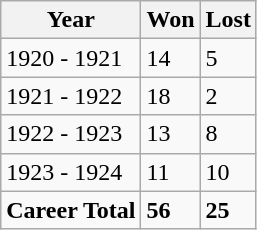<table class="wikitable">
<tr>
<th>Year</th>
<th>Won</th>
<th>Lost</th>
</tr>
<tr>
<td>1920 - 1921</td>
<td>14</td>
<td>5</td>
</tr>
<tr>
<td>1921 - 1922</td>
<td>18</td>
<td>2</td>
</tr>
<tr>
<td>1922 - 1923</td>
<td>13</td>
<td>8</td>
</tr>
<tr>
<td>1923 - 1924</td>
<td>11</td>
<td>10</td>
</tr>
<tr>
<td><strong>Career Total</strong></td>
<td><strong>56</strong></td>
<td><strong>25</strong></td>
</tr>
</table>
